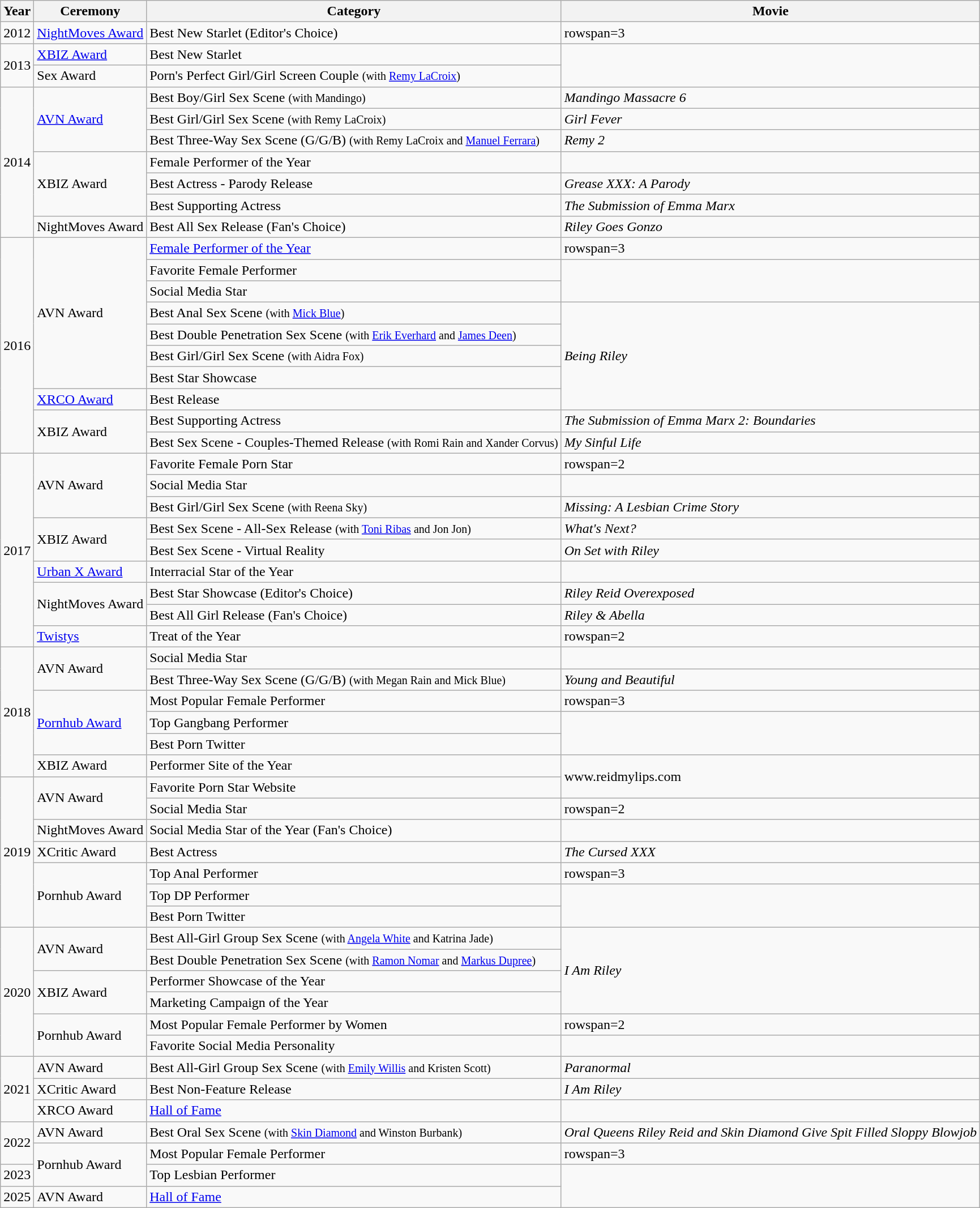<table class="wikitable">
<tr>
<th>Year</th>
<th>Ceremony</th>
<th>Category</th>
<th>Movie</th>
</tr>
<tr>
<td>2012</td>
<td><a href='#'>NightMoves Award</a></td>
<td>Best New Starlet (Editor's Choice)</td>
<td>rowspan=3</td>
</tr>
<tr>
<td rowspan=2>2013</td>
<td><a href='#'>XBIZ Award</a></td>
<td>Best New Starlet</td>
</tr>
<tr>
<td>Sex Award</td>
<td>Porn's Perfect Girl/Girl Screen Couple <small>(with <a href='#'>Remy LaCroix</a>)</small></td>
</tr>
<tr>
<td rowspan=7>2014</td>
<td rowspan=3><a href='#'>AVN Award</a></td>
<td>Best Boy/Girl Sex Scene <small>(with Mandingo)</small></td>
<td><em>Mandingo Massacre 6</em></td>
</tr>
<tr>
<td>Best Girl/Girl Sex Scene <small>(with Remy LaCroix)</small></td>
<td><em>Girl Fever</em></td>
</tr>
<tr>
<td>Best Three-Way Sex Scene (G/G/B) <small>(with Remy LaCroix and <a href='#'>Manuel Ferrara</a>)</small></td>
<td><em>Remy 2</em></td>
</tr>
<tr>
<td rowspan=3>XBIZ Award</td>
<td>Female Performer of the Year</td>
<td></td>
</tr>
<tr>
<td>Best Actress - Parody Release</td>
<td><em>Grease XXX: A Parody</em></td>
</tr>
<tr>
<td>Best Supporting Actress</td>
<td><em>The Submission of Emma Marx</em></td>
</tr>
<tr>
<td>NightMoves Award</td>
<td>Best All Sex Release (Fan's Choice)</td>
<td><em>Riley Goes Gonzo</em></td>
</tr>
<tr>
<td rowspan=10>2016</td>
<td rowspan=7>AVN Award</td>
<td><a href='#'>Female Performer of the Year</a></td>
<td>rowspan=3</td>
</tr>
<tr>
<td>Favorite Female Performer</td>
</tr>
<tr>
<td>Social Media Star</td>
</tr>
<tr>
<td>Best Anal Sex Scene <small>(with <a href='#'>Mick Blue</a>)</small></td>
<td rowspan=5><em>Being Riley</em></td>
</tr>
<tr>
<td>Best Double Penetration Sex Scene <small>(with <a href='#'>Erik Everhard</a> and <a href='#'>James Deen</a>)</small></td>
</tr>
<tr>
<td>Best Girl/Girl Sex Scene <small>(with Aidra Fox)</small></td>
</tr>
<tr>
<td>Best Star Showcase</td>
</tr>
<tr>
<td><a href='#'>XRCO Award</a></td>
<td>Best Release</td>
</tr>
<tr>
<td rowspan=2>XBIZ Award</td>
<td>Best Supporting Actress</td>
<td><em>The Submission of Emma Marx 2: Boundaries</em></td>
</tr>
<tr>
<td>Best Sex Scene - Couples-Themed Release <small>(with Romi Rain and Xander Corvus)</small></td>
<td><em>My Sinful Life</em></td>
</tr>
<tr>
<td rowspan=9>2017</td>
<td rowspan=3>AVN Award</td>
<td>Favorite Female Porn Star</td>
<td>rowspan=2</td>
</tr>
<tr>
<td>Social Media Star</td>
</tr>
<tr>
<td>Best Girl/Girl Sex Scene <small>(with Reena Sky)</small></td>
<td><em>Missing: A Lesbian Crime Story</em></td>
</tr>
<tr>
<td rowspan=2>XBIZ Award</td>
<td>Best Sex Scene - All-Sex Release <small>(with <a href='#'>Toni Ribas</a> and Jon Jon)</small></td>
<td><em>What's Next?</em></td>
</tr>
<tr>
<td>Best Sex Scene - Virtual Reality</td>
<td><em>On Set with Riley</em></td>
</tr>
<tr>
<td><a href='#'>Urban X Award</a></td>
<td>Interracial Star of the Year</td>
<td></td>
</tr>
<tr>
<td rowspan=2>NightMoves Award</td>
<td>Best Star Showcase (Editor's Choice)</td>
<td><em>Riley Reid Overexposed</em></td>
</tr>
<tr>
<td>Best All Girl Release (Fan's Choice)</td>
<td><em>Riley & Abella</em></td>
</tr>
<tr>
<td><a href='#'>Twistys</a></td>
<td>Treat of the Year</td>
<td>rowspan=2 </td>
</tr>
<tr>
<td rowspan=6>2018</td>
<td rowspan=2>AVN Award</td>
<td>Social Media Star</td>
</tr>
<tr>
<td>Best Three-Way Sex Scene (G/G/B) <small>(with Megan Rain and Mick Blue)</small></td>
<td><em>Young and Beautiful</em></td>
</tr>
<tr>
<td rowspan=3><a href='#'>Pornhub Award</a></td>
<td>Most Popular Female Performer</td>
<td>rowspan=3</td>
</tr>
<tr>
<td>Top Gangbang Performer</td>
</tr>
<tr>
<td>Best Porn Twitter</td>
</tr>
<tr>
<td>XBIZ Award</td>
<td>Performer Site of the Year</td>
<td rowspan=2>www.reidmylips.com</td>
</tr>
<tr>
<td rowspan=7>2019</td>
<td rowspan=2>AVN Award</td>
<td>Favorite Porn Star Website</td>
</tr>
<tr>
<td>Social Media Star</td>
<td>rowspan=2</td>
</tr>
<tr>
<td>NightMoves Award</td>
<td>Social Media Star of the Year (Fan's Choice)</td>
</tr>
<tr>
<td>XCritic Award</td>
<td>Best Actress</td>
<td><em>The Cursed XXX</em></td>
</tr>
<tr>
<td rowspan=3>Pornhub Award</td>
<td>Top Anal Performer</td>
<td>rowspan=3</td>
</tr>
<tr>
<td>Top DP Performer</td>
</tr>
<tr>
<td>Best Porn Twitter</td>
</tr>
<tr>
<td rowspan=6>2020</td>
<td rowspan=2>AVN Award</td>
<td>Best All-Girl Group Sex Scene <small>(with <a href='#'>Angela White</a> and Katrina Jade)</small></td>
<td rowspan=4><em>I Am Riley</em></td>
</tr>
<tr>
<td>Best Double Penetration Sex Scene <small>(with <a href='#'>Ramon Nomar</a> and <a href='#'>Markus Dupree</a>)</small></td>
</tr>
<tr>
<td rowspan=2>XBIZ Award</td>
<td>Performer Showcase of the Year</td>
</tr>
<tr>
<td>Marketing Campaign of the Year</td>
</tr>
<tr>
<td rowspan=2>Pornhub Award</td>
<td>Most Popular Female Performer by Women</td>
<td>rowspan=2</td>
</tr>
<tr>
<td>Favorite Social Media Personality</td>
</tr>
<tr>
<td rowspan=3>2021</td>
<td>AVN Award</td>
<td>Best All-Girl Group Sex Scene <small>(with <a href='#'>Emily Willis</a> and Kristen Scott)</small></td>
<td><em>Paranormal</em></td>
</tr>
<tr>
<td>XCritic Award</td>
<td>Best Non-Feature Release</td>
<td><em>I Am Riley</em></td>
</tr>
<tr>
<td>XRCO Award</td>
<td><a href='#'>Hall of Fame</a></td>
<td></td>
</tr>
<tr>
<td rowspan="2">2022</td>
<td>AVN Award</td>
<td>Best Oral Sex Scene <small>(with <a href='#'>Skin Diamond</a> and Winston Burbank)</small></td>
<td><em>Oral Queens Riley Reid and Skin Diamond Give Spit Filled Sloppy Blowjob</em></td>
</tr>
<tr>
<td rowspan=2>Pornhub Award</td>
<td>Most Popular Female Performer</td>
<td>rowspan=3 </td>
</tr>
<tr>
<td>2023</td>
<td>Top Lesbian Performer</td>
</tr>
<tr>
<td>2025</td>
<td>AVN Award</td>
<td><a href='#'>Hall of Fame</a></td>
</tr>
</table>
